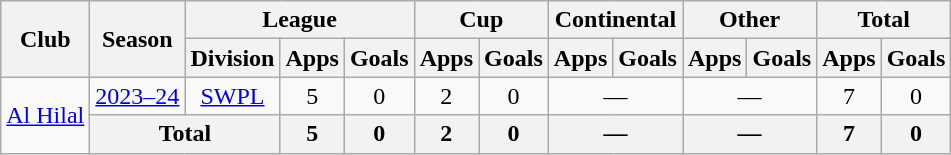<table class="wikitable" style="text-align: center;">
<tr>
<th rowspan="2">Club</th>
<th rowspan="2">Season</th>
<th colspan="3">League</th>
<th colspan="2">Cup</th>
<th colspan="2">Continental</th>
<th colspan="2">Other</th>
<th colspan="2">Total</th>
</tr>
<tr>
<th>Division</th>
<th>Apps</th>
<th>Goals</th>
<th>Apps</th>
<th>Goals</th>
<th>Apps</th>
<th>Goals</th>
<th>Apps</th>
<th>Goals</th>
<th>Apps</th>
<th>Goals</th>
</tr>
<tr>
<td rowspan="2"><a href='#'>Al Hilal</a></td>
<td><a href='#'>2023–24</a></td>
<td><a href='#'>SWPL</a></td>
<td>5</td>
<td>0</td>
<td>2</td>
<td>0</td>
<td colspan="2">—</td>
<td colspan="2">—</td>
<td>7</td>
<td>0</td>
</tr>
<tr>
<th colspan="2">Total</th>
<th>5</th>
<th>0</th>
<th>2</th>
<th>0</th>
<th colspan="2">—</th>
<th colspan="2">—</th>
<th>7</th>
<th>0</th>
</tr>
</table>
